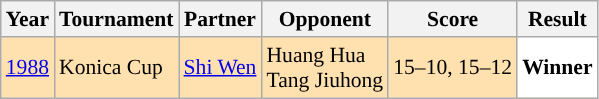<table class="sortable wikitable" style="font-size: 90%;">
<tr>
<th>Year</th>
<th>Tournament</th>
<th>Partner</th>
<th>Opponent</th>
<th>Score</th>
<th>Result</th>
</tr>
<tr style="background:#FFE0AF">
<td align="center"><a href='#'>1988</a></td>
<td align="left">Konica Cup</td>
<td align="left"> <a href='#'>Shi Wen</a></td>
<td align="left"> Huang Hua<br> Tang Jiuhong</td>
<td align="left">15–10, 15–12</td>
<td style="text-align:left; background: white"> <strong>Winner</strong></td>
</tr>
</table>
